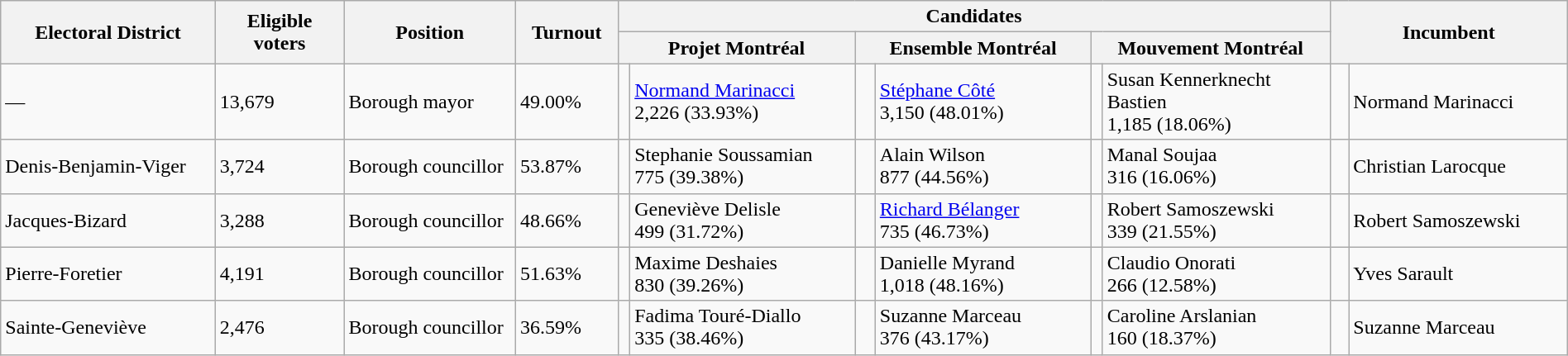<table class="wikitable" width="100%">
<tr>
<th width=10% rowspan=2>Electoral District</th>
<th width=6% rowspan=2>Eligible voters</th>
<th width=8% rowspan=2>Position</th>
<th width=4% rowspan=2>Turnout</th>
<th colspan=6>Candidates</th>
<th width=11% colspan=2 rowspan=2>Incumbent</th>
</tr>
<tr>
<th width=11% colspan=2 ><span>Projet Montréal</span></th>
<th width=11% colspan=2 ><span>Ensemble Montréal</span></th>
<th width=11% colspan=2 ><span>Mouvement Montréal</span></th>
</tr>
<tr>
<td>—</td>
<td>13,679</td>
<td>Borough mayor</td>
<td>49.00%</td>
<td></td>
<td><a href='#'>Normand Marinacci</a> <br> 2,226 (33.93%)</td>
<td> </td>
<td><a href='#'>Stéphane Côté</a> <br> 3,150 (48.01%)</td>
<td></td>
<td>Susan Kennerknecht Bastien <br> 1,185 (18.06%)</td>
<td> </td>
<td>Normand Marinacci</td>
</tr>
<tr>
<td>Denis-Benjamin-Viger</td>
<td>3,724</td>
<td>Borough councillor</td>
<td>53.87%</td>
<td></td>
<td>Stephanie Soussamian <br> 775 (39.38%)</td>
<td> </td>
<td>Alain Wilson <br> 877 (44.56%)</td>
<td></td>
<td>Manal Soujaa <br> 316 (16.06%)</td>
<td> </td>
<td>Christian Larocque</td>
</tr>
<tr>
<td>Jacques-Bizard</td>
<td>3,288</td>
<td>Borough councillor</td>
<td>48.66%</td>
<td></td>
<td>Geneviève Delisle <br> 499 (31.72%)</td>
<td> </td>
<td><a href='#'>Richard Bélanger</a> <br> 735 (46.73%)</td>
<td></td>
<td>Robert Samoszewski <br> 339 (21.55%)</td>
<td> </td>
<td>Robert Samoszewski</td>
</tr>
<tr>
<td>Pierre-Foretier</td>
<td>4,191</td>
<td>Borough councillor</td>
<td>51.63%</td>
<td></td>
<td>Maxime Deshaies <br> 830 (39.26%)</td>
<td> </td>
<td>Danielle Myrand <br> 1,018 (48.16%)</td>
<td></td>
<td>Claudio Onorati <br> 266 (12.58%)</td>
<td> </td>
<td>Yves Sarault</td>
</tr>
<tr>
<td>Sainte-Geneviève</td>
<td>2,476</td>
<td>Borough councillor</td>
<td>36.59%</td>
<td></td>
<td>Fadima Touré-Diallo <br> 335 (38.46%)</td>
<td> </td>
<td>Suzanne Marceau <br> 376 (43.17%)</td>
<td></td>
<td>Caroline Arslanian <br> 160 (18.37%)</td>
<td> </td>
<td>Suzanne Marceau</td>
</tr>
</table>
